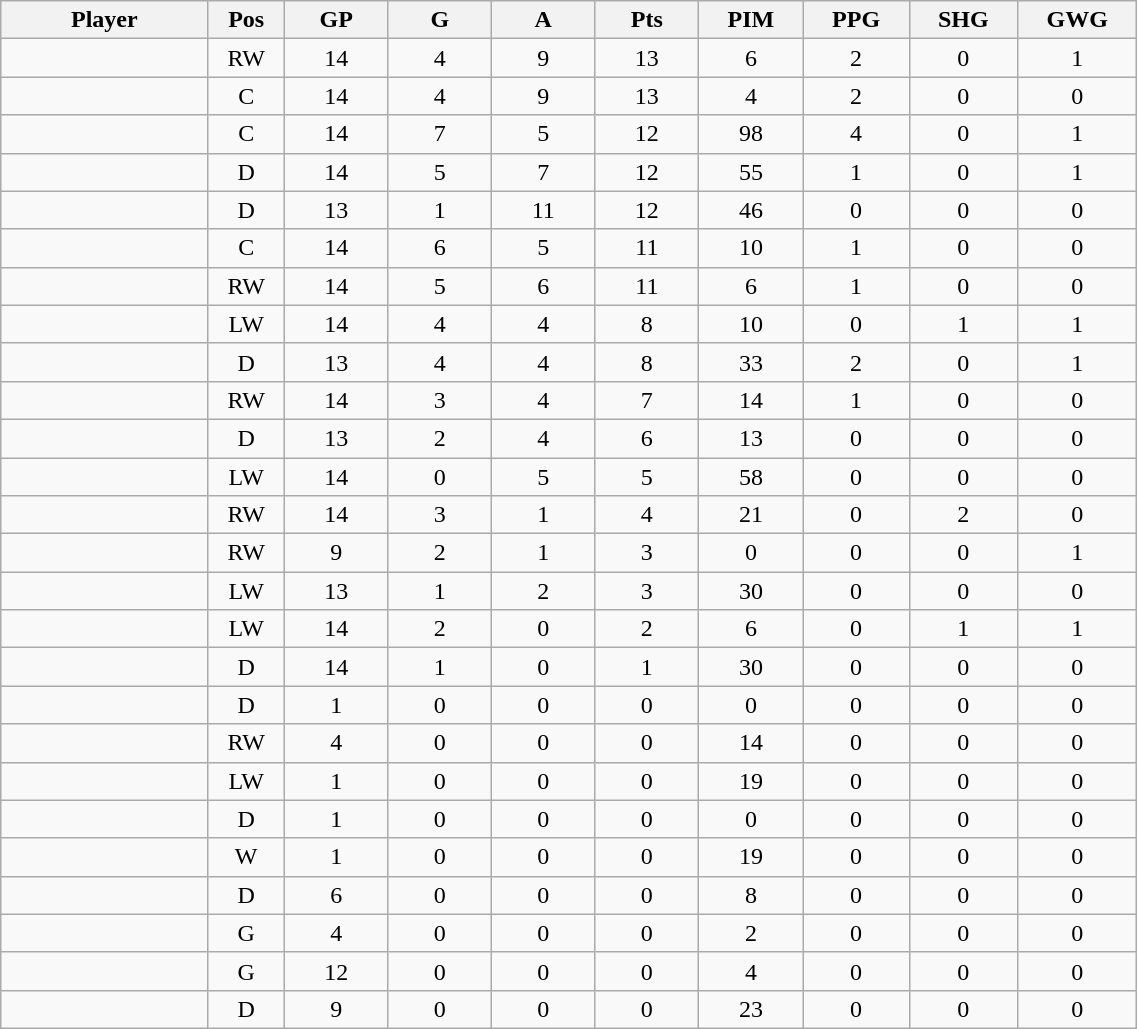<table class="wikitable sortable" width="60%">
<tr ALIGN="center">
<th bgcolor="#DDDDFF" width="10%">Player</th>
<th bgcolor="#DDDDFF" width="3%" title="Position">Pos</th>
<th bgcolor="#DDDDFF" width="5%" title="Games played">GP</th>
<th bgcolor="#DDDDFF" width="5%" title="Goals">G</th>
<th bgcolor="#DDDDFF" width="5%" title="Assists">A</th>
<th bgcolor="#DDDDFF" width="5%" title="Points">Pts</th>
<th bgcolor="#DDDDFF" width="5%" title="Penalties in Minutes">PIM</th>
<th bgcolor="#DDDDFF" width="5%" title="Power Play Goals">PPG</th>
<th bgcolor="#DDDDFF" width="5%" title="Short-handed Goals">SHG</th>
<th bgcolor="#DDDDFF" width="5%" title="Game-winning Goals">GWG</th>
</tr>
<tr align="center">
<td align="right"></td>
<td>RW</td>
<td>14</td>
<td>4</td>
<td>9</td>
<td>13</td>
<td>6</td>
<td>2</td>
<td>0</td>
<td>1</td>
</tr>
<tr align="center">
<td align="right"></td>
<td>C</td>
<td>14</td>
<td>4</td>
<td>9</td>
<td>13</td>
<td>4</td>
<td>2</td>
<td>0</td>
<td>0</td>
</tr>
<tr align="center">
<td align="right"></td>
<td>C</td>
<td>14</td>
<td>7</td>
<td>5</td>
<td>12</td>
<td>98</td>
<td>4</td>
<td>0</td>
<td>1</td>
</tr>
<tr align="center">
<td align="right"></td>
<td>D</td>
<td>14</td>
<td>5</td>
<td>7</td>
<td>12</td>
<td>55</td>
<td>1</td>
<td>0</td>
<td>1</td>
</tr>
<tr align="center">
<td align="right"></td>
<td>D</td>
<td>13</td>
<td>1</td>
<td>11</td>
<td>12</td>
<td>46</td>
<td>0</td>
<td>0</td>
<td>0</td>
</tr>
<tr align="center">
<td align="right"></td>
<td>C</td>
<td>14</td>
<td>6</td>
<td>5</td>
<td>11</td>
<td>10</td>
<td>1</td>
<td>0</td>
<td>0</td>
</tr>
<tr align="center">
<td align="right"></td>
<td>RW</td>
<td>14</td>
<td>5</td>
<td>6</td>
<td>11</td>
<td>6</td>
<td>1</td>
<td>0</td>
<td>0</td>
</tr>
<tr align="center">
<td align="right"></td>
<td>LW</td>
<td>14</td>
<td>4</td>
<td>4</td>
<td>8</td>
<td>10</td>
<td>0</td>
<td>1</td>
<td>1</td>
</tr>
<tr align="center">
<td align="right"></td>
<td>D</td>
<td>13</td>
<td>4</td>
<td>4</td>
<td>8</td>
<td>33</td>
<td>2</td>
<td>0</td>
<td>1</td>
</tr>
<tr align="center">
<td align="right"></td>
<td>RW</td>
<td>14</td>
<td>3</td>
<td>4</td>
<td>7</td>
<td>14</td>
<td>1</td>
<td>0</td>
<td>0</td>
</tr>
<tr align="center">
<td align="right"></td>
<td>D</td>
<td>13</td>
<td>2</td>
<td>4</td>
<td>6</td>
<td>13</td>
<td>0</td>
<td>0</td>
<td>0</td>
</tr>
<tr align="center">
<td align="right"></td>
<td>LW</td>
<td>14</td>
<td>0</td>
<td>5</td>
<td>5</td>
<td>58</td>
<td>0</td>
<td>0</td>
<td>0</td>
</tr>
<tr align="center">
<td align="right"></td>
<td>RW</td>
<td>14</td>
<td>3</td>
<td>1</td>
<td>4</td>
<td>21</td>
<td>0</td>
<td>2</td>
<td>0</td>
</tr>
<tr align="center">
<td align="right"></td>
<td>RW</td>
<td>9</td>
<td>2</td>
<td>1</td>
<td>3</td>
<td>0</td>
<td>0</td>
<td>0</td>
<td>1</td>
</tr>
<tr align="center">
<td align="right"></td>
<td>LW</td>
<td>13</td>
<td>1</td>
<td>2</td>
<td>3</td>
<td>30</td>
<td>0</td>
<td>0</td>
<td>0</td>
</tr>
<tr align="center">
<td align="right"></td>
<td>LW</td>
<td>14</td>
<td>2</td>
<td>0</td>
<td>2</td>
<td>6</td>
<td>0</td>
<td>1</td>
<td>1</td>
</tr>
<tr align="center">
<td align="right"></td>
<td>D</td>
<td>14</td>
<td>1</td>
<td>0</td>
<td>1</td>
<td>30</td>
<td>0</td>
<td>0</td>
<td>0</td>
</tr>
<tr align="center">
<td align="right"></td>
<td>D</td>
<td>1</td>
<td>0</td>
<td>0</td>
<td>0</td>
<td>0</td>
<td>0</td>
<td>0</td>
<td>0</td>
</tr>
<tr align="center">
<td align="right"></td>
<td>RW</td>
<td>4</td>
<td>0</td>
<td>0</td>
<td>0</td>
<td>14</td>
<td>0</td>
<td>0</td>
<td>0</td>
</tr>
<tr align="center">
<td align="right"></td>
<td>LW</td>
<td>1</td>
<td>0</td>
<td>0</td>
<td>0</td>
<td>19</td>
<td>0</td>
<td>0</td>
<td>0</td>
</tr>
<tr align="center">
<td align="right"></td>
<td>D</td>
<td>1</td>
<td>0</td>
<td>0</td>
<td>0</td>
<td>0</td>
<td>0</td>
<td>0</td>
<td>0</td>
</tr>
<tr align="center">
<td align="right"></td>
<td>W</td>
<td>1</td>
<td>0</td>
<td>0</td>
<td>0</td>
<td>19</td>
<td>0</td>
<td>0</td>
<td>0</td>
</tr>
<tr align="center">
<td align="right"></td>
<td>D</td>
<td>6</td>
<td>0</td>
<td>0</td>
<td>0</td>
<td>8</td>
<td>0</td>
<td>0</td>
<td>0</td>
</tr>
<tr align="center">
<td align="right"></td>
<td>G</td>
<td>4</td>
<td>0</td>
<td>0</td>
<td>0</td>
<td>2</td>
<td>0</td>
<td>0</td>
<td>0</td>
</tr>
<tr align="center">
<td align="right"></td>
<td>G</td>
<td>12</td>
<td>0</td>
<td>0</td>
<td>0</td>
<td>4</td>
<td>0</td>
<td>0</td>
<td>0</td>
</tr>
<tr align="center">
<td align="right"></td>
<td>D</td>
<td>9</td>
<td>0</td>
<td>0</td>
<td>0</td>
<td>23</td>
<td>0</td>
<td>0</td>
<td>0</td>
</tr>
</table>
